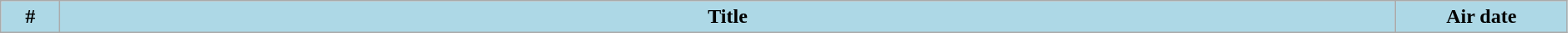<table class="wikitable plainrowheaders" style="width:99%; background:#fff;">
<tr>
<th style="background:#add8e6; width:40px;">#</th>
<th style="background:#add8e6;">Title</th>
<th style="background:#add8e6; width:130px;">Air date<br>




</th>
</tr>
</table>
